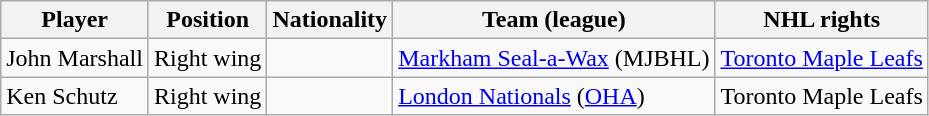<table class="wikitable">
<tr>
<th>Player</th>
<th>Position</th>
<th>Nationality</th>
<th>Team (league)</th>
<th>NHL rights</th>
</tr>
<tr>
<td>John Marshall</td>
<td>Right wing</td>
<td></td>
<td><a href='#'>Markham Seal-a-Wax</a> (MJBHL)</td>
<td><a href='#'>Toronto Maple Leafs</a></td>
</tr>
<tr>
<td>Ken Schutz</td>
<td>Right wing</td>
<td></td>
<td><a href='#'>London Nationals</a> (<a href='#'>OHA</a>)</td>
<td>Toronto Maple Leafs</td>
</tr>
</table>
